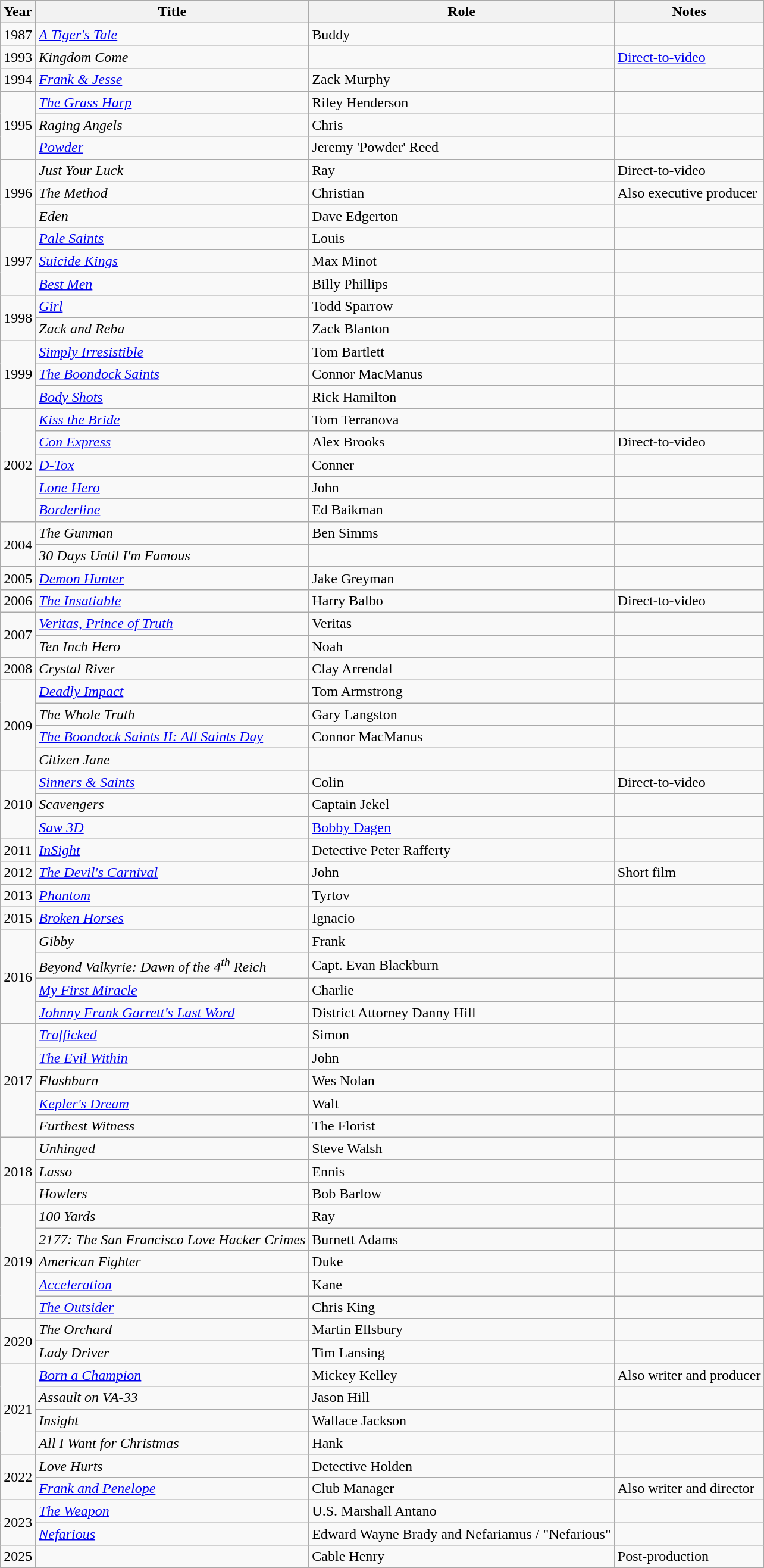<table class="wikitable sortable">
<tr>
<th scope="col">Year</th>
<th scope="col">Title</th>
<th scope="col">Role</th>
<th scope="col" class="unsortable">Notes</th>
</tr>
<tr>
<td>1987</td>
<td><em><a href='#'>A Tiger's Tale</a></em></td>
<td>Buddy</td>
<td></td>
</tr>
<tr>
<td>1993</td>
<td><em>Kingdom Come</em></td>
<td></td>
<td><a href='#'>Direct-to-video</a></td>
</tr>
<tr>
<td>1994</td>
<td><em><a href='#'>Frank & Jesse</a></em></td>
<td>Zack Murphy</td>
<td></td>
</tr>
<tr>
<td rowspan=3>1995</td>
<td><em><a href='#'>The Grass Harp</a></em></td>
<td>Riley Henderson</td>
<td></td>
</tr>
<tr>
<td><em>Raging Angels</em></td>
<td>Chris</td>
<td></td>
</tr>
<tr>
<td><em><a href='#'>Powder</a></em></td>
<td>Jeremy 'Powder' Reed</td>
<td></td>
</tr>
<tr>
<td rowspan=3>1996</td>
<td><em>Just Your Luck</em></td>
<td>Ray</td>
<td>Direct-to-video</td>
</tr>
<tr>
<td><em>The Method</em></td>
<td>Christian</td>
<td>Also executive producer</td>
</tr>
<tr>
<td><em>Eden</em></td>
<td>Dave Edgerton</td>
<td></td>
</tr>
<tr>
<td rowspan=3>1997</td>
<td><em><a href='#'>Pale Saints</a></em></td>
<td>Louis</td>
<td></td>
</tr>
<tr>
<td><em><a href='#'>Suicide Kings</a></em></td>
<td>Max Minot</td>
<td></td>
</tr>
<tr>
<td><em><a href='#'>Best Men</a></em></td>
<td>Billy Phillips</td>
<td></td>
</tr>
<tr>
<td rowspan=2>1998</td>
<td><em><a href='#'>Girl</a></em></td>
<td>Todd Sparrow</td>
<td></td>
</tr>
<tr>
<td><em>Zack and Reba</em></td>
<td>Zack Blanton</td>
<td></td>
</tr>
<tr>
<td rowspan=3>1999</td>
<td><em><a href='#'>Simply Irresistible</a></em></td>
<td>Tom Bartlett</td>
<td></td>
</tr>
<tr>
<td><em><a href='#'>The Boondock Saints</a></em></td>
<td>Connor MacManus</td>
<td></td>
</tr>
<tr>
<td><em><a href='#'>Body Shots</a></em></td>
<td>Rick Hamilton</td>
<td></td>
</tr>
<tr>
<td rowspan=5>2002</td>
<td><em><a href='#'>Kiss the Bride</a></em></td>
<td>Tom Terranova</td>
<td></td>
</tr>
<tr>
<td><em><a href='#'>Con Express</a></em></td>
<td>Alex Brooks</td>
<td>Direct-to-video</td>
</tr>
<tr>
<td><em><a href='#'>D-Tox</a></em></td>
<td>Conner</td>
<td></td>
</tr>
<tr>
<td><em><a href='#'>Lone Hero</a></em></td>
<td>John</td>
<td></td>
</tr>
<tr>
<td><em><a href='#'>Borderline</a></em></td>
<td>Ed Baikman</td>
<td></td>
</tr>
<tr>
<td rowspan=2>2004</td>
<td><em>The Gunman</em></td>
<td>Ben Simms</td>
<td></td>
</tr>
<tr>
<td><em>30 Days Until I'm Famous</em></td>
<td></td>
<td></td>
</tr>
<tr>
<td>2005</td>
<td><em><a href='#'>Demon Hunter</a></em></td>
<td>Jake Greyman</td>
<td></td>
</tr>
<tr>
<td>2006</td>
<td><em><a href='#'>The Insatiable</a></em></td>
<td>Harry Balbo</td>
<td>Direct-to-video</td>
</tr>
<tr>
<td rowspan=2>2007</td>
<td><em><a href='#'>Veritas, Prince of Truth</a></em></td>
<td>Veritas</td>
<td></td>
</tr>
<tr>
<td><em>Ten Inch Hero</em></td>
<td>Noah</td>
<td></td>
</tr>
<tr>
<td>2008</td>
<td><em>Crystal River</em></td>
<td>Clay Arrendal</td>
<td></td>
</tr>
<tr>
<td rowspan=4>2009</td>
<td><em><a href='#'>Deadly Impact</a></em></td>
<td>Tom Armstrong</td>
<td></td>
</tr>
<tr>
<td><em>The Whole Truth</em></td>
<td>Gary Langston</td>
<td></td>
</tr>
<tr>
<td><em><a href='#'>The Boondock Saints II: All Saints Day</a></em></td>
<td>Connor MacManus</td>
<td></td>
</tr>
<tr>
<td><em>Citizen Jane</em></td>
<td></td>
<td></td>
</tr>
<tr>
<td rowspan=3>2010</td>
<td><em><a href='#'>Sinners & Saints</a></em></td>
<td>Colin</td>
<td>Direct-to-video</td>
</tr>
<tr>
<td><em>Scavengers</em></td>
<td>Captain Jekel</td>
<td></td>
</tr>
<tr>
<td><em><a href='#'>Saw 3D</a></em></td>
<td><a href='#'>Bobby Dagen</a></td>
<td></td>
</tr>
<tr>
<td>2011</td>
<td><em><a href='#'>InSight</a></em></td>
<td>Detective Peter Rafferty</td>
<td></td>
</tr>
<tr>
<td>2012</td>
<td><em><a href='#'>The Devil's Carnival</a></em></td>
<td>John</td>
<td>Short film</td>
</tr>
<tr>
<td>2013</td>
<td><em><a href='#'>Phantom</a></em></td>
<td>Tyrtov</td>
<td></td>
</tr>
<tr>
<td>2015</td>
<td><em><a href='#'>Broken Horses</a></em></td>
<td>Ignacio</td>
<td></td>
</tr>
<tr>
<td rowspan=4>2016</td>
<td><em>Gibby</em></td>
<td>Frank</td>
<td></td>
</tr>
<tr>
<td><em>Beyond Valkyrie: Dawn of the 4<sup>th</sup> Reich</em></td>
<td>Capt. Evan Blackburn</td>
<td></td>
</tr>
<tr>
<td><em><a href='#'>My First Miracle</a></em></td>
<td>Charlie</td>
<td></td>
</tr>
<tr>
<td><em><a href='#'>Johnny Frank Garrett's Last Word</a></em></td>
<td>District Attorney Danny Hill</td>
<td></td>
</tr>
<tr>
<td rowspan=5>2017</td>
<td><em><a href='#'>Trafficked</a></em></td>
<td>Simon</td>
<td></td>
</tr>
<tr>
<td><em><a href='#'>The Evil Within</a></em></td>
<td>John</td>
<td></td>
</tr>
<tr>
<td><em>Flashburn</em></td>
<td>Wes Nolan</td>
<td></td>
</tr>
<tr>
<td><em><a href='#'>Kepler's Dream</a></em></td>
<td>Walt</td>
<td></td>
</tr>
<tr>
<td><em>Furthest Witness</em></td>
<td>The Florist</td>
<td></td>
</tr>
<tr>
<td rowspan=3>2018</td>
<td><em>Unhinged</em></td>
<td>Steve Walsh</td>
<td></td>
</tr>
<tr>
<td><em>Lasso</em></td>
<td>Ennis</td>
<td></td>
</tr>
<tr>
<td><em>Howlers</em></td>
<td>Bob Barlow</td>
<td></td>
</tr>
<tr>
<td rowspan=5>2019</td>
<td><em>100 Yards</em></td>
<td>Ray</td>
<td></td>
</tr>
<tr>
<td><em>2177: The San Francisco Love Hacker Crimes</em></td>
<td>Burnett Adams</td>
<td></td>
</tr>
<tr>
<td><em>American Fighter</em></td>
<td>Duke</td>
<td></td>
</tr>
<tr>
<td><em><a href='#'>Acceleration</a></em></td>
<td>Kane</td>
<td></td>
</tr>
<tr>
<td><em><a href='#'>The Outsider</a></em></td>
<td>Chris King</td>
<td></td>
</tr>
<tr>
<td rowspan=2>2020</td>
<td><em>The Orchard</em></td>
<td>Martin Ellsbury</td>
<td></td>
</tr>
<tr>
<td><em>Lady Driver</em></td>
<td>Tim Lansing</td>
<td></td>
</tr>
<tr>
<td rowspan=4>2021</td>
<td><em><a href='#'>Born a Champion</a></em></td>
<td>Mickey Kelley</td>
<td>Also writer and producer</td>
</tr>
<tr>
<td><em>Assault on VA-33</em></td>
<td>Jason Hill</td>
<td></td>
</tr>
<tr>
<td><em>Insight</em></td>
<td>Wallace Jackson</td>
<td></td>
</tr>
<tr>
<td><em>All I Want for Christmas</em></td>
<td>Hank</td>
<td></td>
</tr>
<tr>
<td rowspan=2>2022</td>
<td><em>Love Hurts</em></td>
<td>Detective Holden</td>
<td></td>
</tr>
<tr>
<td><em><a href='#'>Frank and Penelope</a></em></td>
<td>Club Manager</td>
<td>Also writer and director</td>
</tr>
<tr>
<td rowspan=2>2023</td>
<td><em><a href='#'>The Weapon</a></em></td>
<td>U.S. Marshall Antano</td>
<td></td>
</tr>
<tr>
<td><em><a href='#'>Nefarious</a></em></td>
<td>Edward Wayne Brady and Nefariamus / "Nefarious"</td>
<td></td>
</tr>
<tr>
<td>2025</td>
<td></td>
<td>Cable Henry</td>
<td>Post-production</td>
</tr>
</table>
